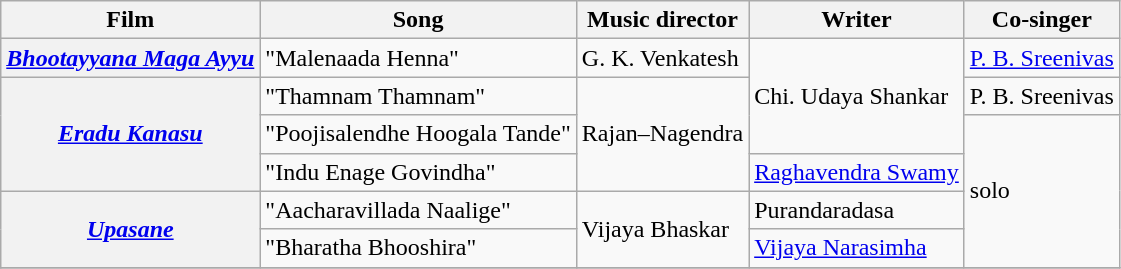<table class="wikitable sortable">
<tr>
<th>Film</th>
<th>Song</th>
<th>Music director</th>
<th>Writer</th>
<th>Co-singer</th>
</tr>
<tr>
<th><em><a href='#'>Bhootayyana Maga Ayyu</a></em></th>
<td>"Malenaada Henna"</td>
<td>G. K. Venkatesh</td>
<td rowspan=3>Chi. Udaya Shankar</td>
<td><a href='#'>P. B. Sreenivas</a></td>
</tr>
<tr>
<th Rowspan=3><em><a href='#'>Eradu Kanasu</a></em></th>
<td>"Thamnam Thamnam"</td>
<td rowspan=3>Rajan–Nagendra</td>
<td>P. B. Sreenivas</td>
</tr>
<tr>
<td>"Poojisalendhe Hoogala Tande"</td>
<td rowspan=4>solo</td>
</tr>
<tr>
<td>"Indu Enage Govindha"</td>
<td><a href='#'>Raghavendra Swamy</a></td>
</tr>
<tr>
<th Rowspan=2><em><a href='#'>Upasane</a></em></th>
<td>"Aacharavillada Naalige"</td>
<td rowspan=2>Vijaya Bhaskar</td>
<td>Purandaradasa</td>
</tr>
<tr>
<td>"Bharatha Bhooshira"</td>
<td><a href='#'>Vijaya Narasimha</a></td>
</tr>
<tr>
</tr>
</table>
